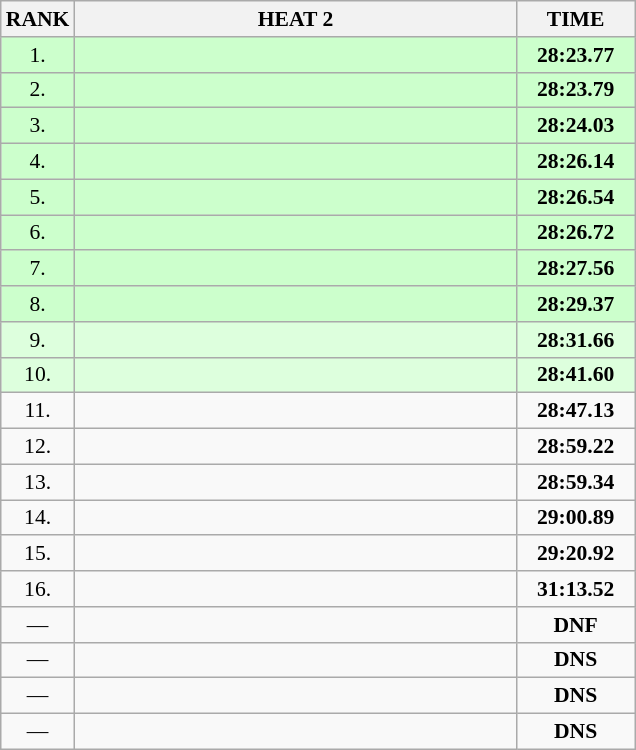<table class="wikitable" style="border-collapse: collapse; font-size: 90%;">
<tr>
<th>RANK</th>
<th style="width: 20em">HEAT 2</th>
<th style="width: 5em">TIME</th>
</tr>
<tr style="background:#ccffcc;">
<td align="center">1.</td>
<td></td>
<td align="center"><strong>28:23.77</strong></td>
</tr>
<tr style="background:#ccffcc;">
<td align="center">2.</td>
<td></td>
<td align="center"><strong>28:23.79</strong></td>
</tr>
<tr style="background:#ccffcc;">
<td align="center">3.</td>
<td></td>
<td align="center"><strong>28:24.03</strong></td>
</tr>
<tr style="background:#ccffcc;">
<td align="center">4.</td>
<td></td>
<td align="center"><strong>28:26.14</strong></td>
</tr>
<tr style="background:#ccffcc;">
<td align="center">5.</td>
<td></td>
<td align="center"><strong>28:26.54</strong></td>
</tr>
<tr style="background:#ccffcc;">
<td align="center">6.</td>
<td></td>
<td align="center"><strong>28:26.72</strong></td>
</tr>
<tr style="background:#ccffcc;">
<td align="center">7.</td>
<td></td>
<td align="center"><strong>28:27.56</strong></td>
</tr>
<tr style="background:#ccffcc;">
<td align="center">8.</td>
<td></td>
<td align="center"><strong>28:29.37</strong></td>
</tr>
<tr style="background:#ddffdd;">
<td align="center">9.</td>
<td></td>
<td align="center"><strong>28:31.66</strong></td>
</tr>
<tr style="background:#ddffdd;">
<td align="center">10.</td>
<td></td>
<td align="center"><strong>28:41.60</strong></td>
</tr>
<tr>
<td align="center">11.</td>
<td></td>
<td align="center"><strong>28:47.13</strong></td>
</tr>
<tr>
<td align="center">12.</td>
<td></td>
<td align="center"><strong>28:59.22</strong></td>
</tr>
<tr>
<td align="center">13.</td>
<td></td>
<td align="center"><strong>28:59.34</strong></td>
</tr>
<tr>
<td align="center">14.</td>
<td></td>
<td align="center"><strong>29:00.89</strong></td>
</tr>
<tr>
<td align="center">15.</td>
<td></td>
<td align="center"><strong>29:20.92</strong></td>
</tr>
<tr>
<td align="center">16.</td>
<td></td>
<td align="center"><strong>31:13.52</strong></td>
</tr>
<tr>
<td align="center">—</td>
<td></td>
<td align="center"><strong>DNF</strong></td>
</tr>
<tr>
<td align="center">—</td>
<td></td>
<td align="center"><strong>DNS</strong></td>
</tr>
<tr>
<td align="center">—</td>
<td></td>
<td align="center"><strong>DNS</strong></td>
</tr>
<tr>
<td align="center">—</td>
<td></td>
<td align="center"><strong>DNS</strong></td>
</tr>
</table>
